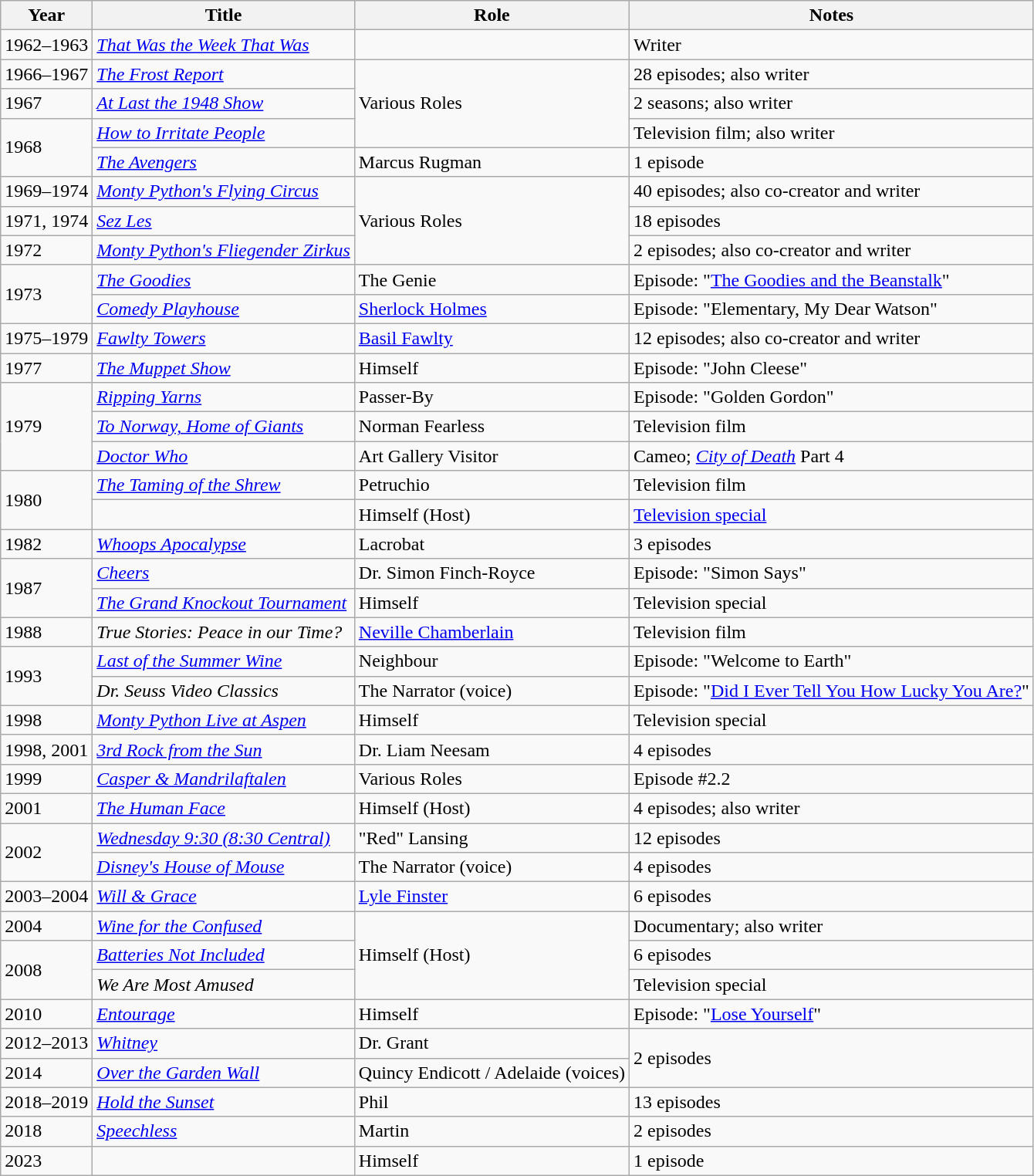<table class="wikitable sortable unsortable">
<tr>
<th>Year</th>
<th>Title</th>
<th>Role</th>
<th class="unsortable">Notes</th>
</tr>
<tr>
<td>1962–1963</td>
<td><em><a href='#'>That Was the Week That Was</a></em></td>
<td></td>
<td>Writer</td>
</tr>
<tr>
<td>1966–1967</td>
<td><em><a href='#'>The Frost Report</a></em></td>
<td rowspan="3">Various Roles</td>
<td>28 episodes; also writer</td>
</tr>
<tr>
<td>1967</td>
<td><em><a href='#'>At Last the 1948 Show</a></em></td>
<td>2 seasons; also writer</td>
</tr>
<tr>
<td rowspan="2">1968</td>
<td><em><a href='#'>How to Irritate People</a></em></td>
<td>Television film; also writer</td>
</tr>
<tr>
<td><em><a href='#'>The Avengers</a></em></td>
<td>Marcus Rugman</td>
<td>1 episode</td>
</tr>
<tr>
<td>1969–1974</td>
<td><em><a href='#'>Monty Python's Flying Circus</a></em></td>
<td rowspan="3">Various Roles</td>
<td>40 episodes; also co-creator and writer</td>
</tr>
<tr>
<td>1971, 1974</td>
<td><em><a href='#'>Sez Les</a></em></td>
<td>18 episodes</td>
</tr>
<tr>
<td>1972</td>
<td><em><a href='#'>Monty Python's Fliegender Zirkus</a></em></td>
<td>2 episodes; also co-creator and writer</td>
</tr>
<tr>
<td rowspan="2">1973</td>
<td><em><a href='#'>The Goodies</a></em></td>
<td>The Genie</td>
<td>Episode: "<a href='#'>The Goodies and the Beanstalk</a>"</td>
</tr>
<tr>
<td><em><a href='#'>Comedy Playhouse</a></em></td>
<td><a href='#'>Sherlock Holmes</a></td>
<td>Episode: "Elementary, My Dear Watson"</td>
</tr>
<tr>
<td>1975–1979</td>
<td><em><a href='#'>Fawlty Towers</a></em></td>
<td><a href='#'>Basil Fawlty</a></td>
<td>12 episodes; also co-creator and writer</td>
</tr>
<tr>
<td>1977</td>
<td><em><a href='#'>The Muppet Show</a></em></td>
<td>Himself</td>
<td>Episode: "John Cleese"</td>
</tr>
<tr>
<td rowspan="3">1979</td>
<td><em><a href='#'>Ripping Yarns</a></em></td>
<td>Passer-By</td>
<td>Episode: "Golden Gordon"</td>
</tr>
<tr>
<td><em><a href='#'>To Norway, Home of Giants</a></em></td>
<td>Norman Fearless</td>
<td>Television film</td>
</tr>
<tr>
<td><em><a href='#'>Doctor Who</a></em></td>
<td>Art Gallery Visitor</td>
<td>Cameo; <em><a href='#'>City of Death</a></em> Part 4</td>
</tr>
<tr>
<td rowspan="2">1980</td>
<td><em><a href='#'>The Taming of the Shrew</a></em></td>
<td>Petruchio</td>
<td>Television film</td>
</tr>
<tr>
<td><em></em></td>
<td>Himself (Host)</td>
<td><a href='#'>Television special</a></td>
</tr>
<tr>
<td>1982</td>
<td><em><a href='#'>Whoops Apocalypse</a></em></td>
<td>Lacrobat</td>
<td>3 episodes</td>
</tr>
<tr>
<td rowspan="2">1987</td>
<td><em><a href='#'>Cheers</a></em></td>
<td>Dr. Simon Finch-Royce</td>
<td>Episode: "Simon Says"</td>
</tr>
<tr>
<td><em><a href='#'>The Grand Knockout Tournament</a></em></td>
<td>Himself</td>
<td>Television special</td>
</tr>
<tr>
<td>1988</td>
<td><em>True Stories: Peace in our Time?</em></td>
<td><a href='#'>Neville Chamberlain</a></td>
<td>Television film</td>
</tr>
<tr>
<td rowspan="2">1993</td>
<td><em><a href='#'>Last of the Summer Wine</a></em></td>
<td>Neighbour</td>
<td>Episode: "Welcome to Earth"</td>
</tr>
<tr>
<td><em>Dr. Seuss Video Classics</em></td>
<td>The Narrator (voice)</td>
<td>Episode: "<a href='#'>Did I Ever Tell You How Lucky You Are?</a>"</td>
</tr>
<tr>
<td>1998</td>
<td><em><a href='#'>Monty Python Live at Aspen</a></em></td>
<td>Himself</td>
<td>Television special</td>
</tr>
<tr>
<td>1998, 2001</td>
<td><em><a href='#'>3rd Rock from the Sun</a></em></td>
<td>Dr. Liam Neesam</td>
<td>4 episodes</td>
</tr>
<tr>
<td>1999</td>
<td><em><a href='#'>Casper & Mandrilaftalen</a></em></td>
<td>Various Roles</td>
<td>Episode #2.2</td>
</tr>
<tr>
<td>2001</td>
<td><em><a href='#'>The Human Face</a></em></td>
<td>Himself (Host)</td>
<td>4 episodes; also writer</td>
</tr>
<tr>
<td rowspan="2">2002</td>
<td><em><a href='#'>Wednesday 9:30 (8:30 Central)</a></em></td>
<td>"Red" Lansing</td>
<td>12 episodes</td>
</tr>
<tr>
<td><em><a href='#'>Disney's House of Mouse</a></em></td>
<td>The Narrator (voice)</td>
<td>4 episodes</td>
</tr>
<tr>
<td>2003–2004</td>
<td><em><a href='#'>Will & Grace</a></em></td>
<td><a href='#'>Lyle Finster</a></td>
<td>6 episodes</td>
</tr>
<tr>
<td>2004</td>
<td><em><a href='#'>Wine for the Confused</a></em></td>
<td rowspan="3">Himself (Host)</td>
<td>Documentary; also writer</td>
</tr>
<tr>
<td rowspan="2">2008</td>
<td><em><a href='#'>Batteries Not Included</a></em></td>
<td>6 episodes</td>
</tr>
<tr>
<td><em>We Are Most Amused</em></td>
<td>Television special</td>
</tr>
<tr>
<td>2010</td>
<td><em><a href='#'>Entourage</a></em></td>
<td>Himself</td>
<td>Episode: "<a href='#'>Lose Yourself</a>"</td>
</tr>
<tr>
<td>2012–2013</td>
<td><em><a href='#'>Whitney</a></em></td>
<td>Dr. Grant</td>
<td rowspan="2">2 episodes</td>
</tr>
<tr>
<td>2014</td>
<td><em><a href='#'>Over the Garden Wall</a></em></td>
<td>Quincy Endicott / Adelaide (voices)</td>
</tr>
<tr>
<td>2018–2019</td>
<td><em><a href='#'>Hold the Sunset</a></em></td>
<td>Phil</td>
<td>13 episodes</td>
</tr>
<tr>
<td>2018</td>
<td><em><a href='#'>Speechless</a></em></td>
<td>Martin</td>
<td>2 episodes</td>
</tr>
<tr>
<td>2023</td>
<td><em></em></td>
<td>Himself</td>
<td>1 episode</td>
</tr>
</table>
